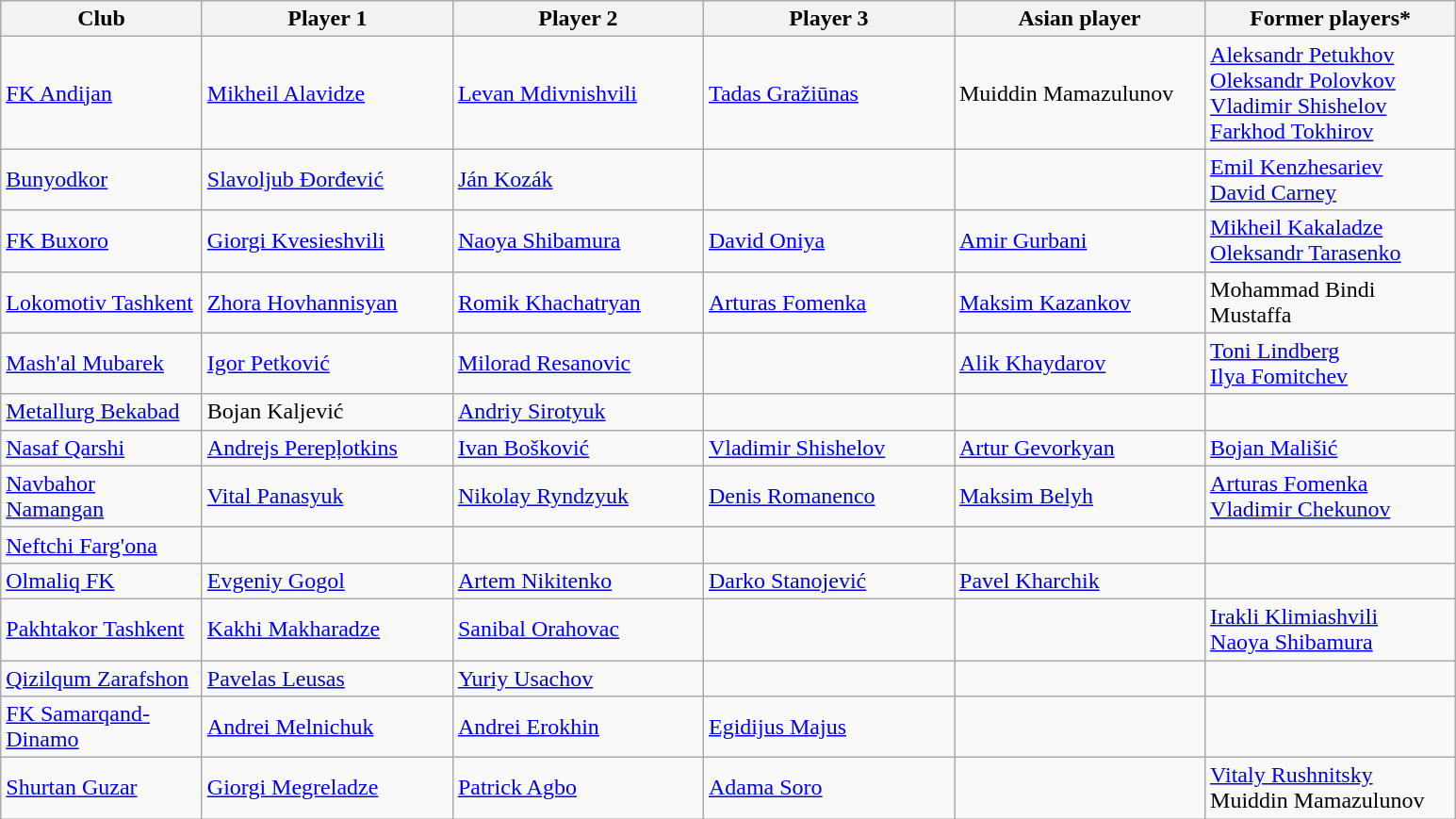<table class="wikitable">
<tr>
<th style="width:135px;">Club</th>
<th style="width:170px;">Player 1</th>
<th style="width:170px;">Player 2</th>
<th style="width:170px;">Player 3</th>
<th style="width:170px;">Asian player</th>
<th style="width:170px;">Former players*</th>
</tr>
<tr>
<td><a href='#'>FK Andijan</a></td>
<td> <a href='#'>Mikheil Alavidze</a></td>
<td> <a href='#'>Levan Mdivnishvili</a></td>
<td> <a href='#'>Tadas Gražiūnas</a></td>
<td> Muiddin Mamazulunov</td>
<td> <a href='#'>Aleksandr Petukhov</a><br> <a href='#'>Oleksandr Polovkov</a><br> <a href='#'>Vladimir Shishelov</a><br> <a href='#'>Farkhod Tokhirov</a></td>
</tr>
<tr>
<td><a href='#'>Bunyodkor</a></td>
<td> <a href='#'>Slavoljub Đorđević</a></td>
<td> <a href='#'>Ján Kozák</a></td>
<td></td>
<td></td>
<td> <a href='#'>Emil Kenzhesariev</a><br>  <a href='#'>David Carney</a></td>
</tr>
<tr>
<td><a href='#'>FK Buxoro</a></td>
<td> <a href='#'>Giorgi Kvesieshvili</a></td>
<td> <a href='#'>Naoya Shibamura</a></td>
<td> <a href='#'>David Oniya</a></td>
<td> <a href='#'>Amir Gurbani</a></td>
<td> <a href='#'>Mikheil Kakaladze</a><br> <a href='#'>Oleksandr Tarasenko</a></td>
</tr>
<tr>
<td><a href='#'>Lokomotiv Tashkent</a></td>
<td> <a href='#'>Zhora Hovhannisyan</a></td>
<td> <a href='#'>Romik Khachatryan</a></td>
<td> <a href='#'>Arturas Fomenka</a></td>
<td> <a href='#'>Maksim Kazankov</a></td>
<td> Mohammad Bindi Mustaffa</td>
</tr>
<tr>
<td><a href='#'>Mash'al Mubarek</a></td>
<td> <a href='#'>Igor Petković</a></td>
<td> <a href='#'>Milorad Resanovic</a></td>
<td></td>
<td> <a href='#'>Alik Khaydarov</a></td>
<td> <a href='#'>Toni Lindberg</a><br> <a href='#'>Ilya Fomitchev</a></td>
</tr>
<tr>
<td><a href='#'>Metallurg Bekabad</a></td>
<td> Bojan Kaljević</td>
<td> <a href='#'>Andriy Sirotyuk</a></td>
<td></td>
<td></td>
<td></td>
</tr>
<tr>
<td><a href='#'>Nasaf Qarshi</a></td>
<td> <a href='#'>Andrejs Perepļotkins</a></td>
<td> <a href='#'>Ivan Bošković</a></td>
<td> <a href='#'>Vladimir Shishelov</a></td>
<td> <a href='#'>Artur Gevorkyan</a></td>
<td> <a href='#'>Bojan Mališić</a><br></td>
</tr>
<tr>
<td><a href='#'>Navbahor Namangan</a></td>
<td> <a href='#'>Vital Panasyuk</a></td>
<td> <a href='#'>Nikolay Ryndzyuk</a></td>
<td> <a href='#'>Denis Romanenco</a></td>
<td> <a href='#'>Maksim Belyh</a></td>
<td> <a href='#'>Arturas Fomenka</a><br> <a href='#'>Vladimir Chekunov</a></td>
</tr>
<tr>
<td><a href='#'>Neftchi Farg'ona</a></td>
<td></td>
<td></td>
<td></td>
<td></td>
<td></td>
</tr>
<tr>
<td><a href='#'>Olmaliq FK</a></td>
<td> <a href='#'>Evgeniy Gogol</a></td>
<td> <a href='#'>Artem Nikitenko</a></td>
<td> <a href='#'>Darko Stanojević</a></td>
<td> <a href='#'>Pavel Kharchik</a></td>
<td></td>
</tr>
<tr>
<td><a href='#'>Pakhtakor Tashkent</a></td>
<td> <a href='#'>Kakhi Makharadze</a></td>
<td> <a href='#'>Sanibal Orahovac</a></td>
<td></td>
<td></td>
<td> <a href='#'>Irakli Klimiashvili</a><br> <a href='#'>Naoya Shibamura</a></td>
</tr>
<tr>
<td><a href='#'>Qizilqum Zarafshon</a></td>
<td> <a href='#'>Pavelas Leusas</a></td>
<td> <a href='#'>Yuriy Usachov</a></td>
<td></td>
<td></td>
<td></td>
</tr>
<tr>
<td><a href='#'>FK Samarqand-Dinamo</a></td>
<td> <a href='#'>Andrei Melnichuk</a></td>
<td> <a href='#'>Andrei Erokhin</a></td>
<td> <a href='#'>Egidijus Majus</a></td>
<td></td>
<td></td>
</tr>
<tr>
<td><a href='#'>Shurtan Guzar</a></td>
<td> <a href='#'>Giorgi Megreladze</a></td>
<td> <a href='#'>Patrick Agbo</a></td>
<td> <a href='#'>Adama Soro</a></td>
<td></td>
<td> <a href='#'>Vitaly Rushnitsky</a><br> Muiddin Mamazulunov</td>
</tr>
</table>
